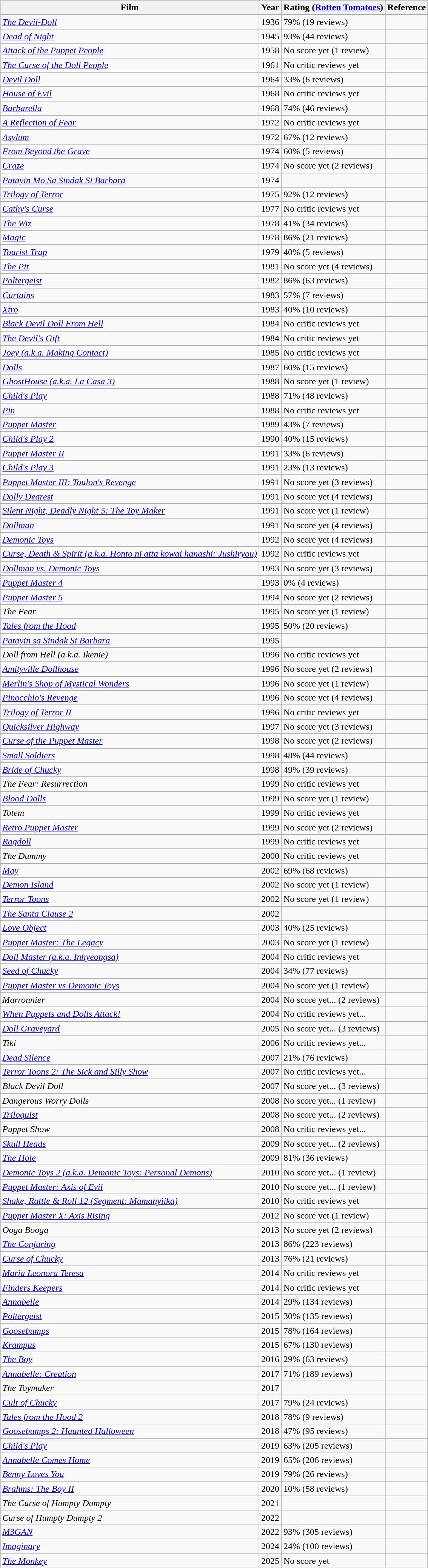<table class="wikitable sortable" border="1">
<tr>
<th scope="col">Film</th>
<th scope="col">Year</th>
<th scope="col">Rating (<a href='#'>Rotten Tomatoes</a>)</th>
<th scope="col" class="unsortable">Reference</th>
</tr>
<tr>
<td><em><a href='#'>The Devil-Doll</a></em></td>
<td>1936</td>
<td>79% (19 reviews)</td>
<td></td>
</tr>
<tr>
<td><em><a href='#'>Dead of Night</a></em></td>
<td>1945</td>
<td>93% (44 reviews)</td>
<td></td>
</tr>
<tr>
<td><em><a href='#'>Attack of the Puppet People</a></em></td>
<td>1958</td>
<td>No score yet (1 review)</td>
<td></td>
</tr>
<tr>
<td><em><a href='#'>The Curse of the Doll People</a></em></td>
<td>1961</td>
<td>No critic reviews yet</td>
<td></td>
</tr>
<tr>
<td><em><a href='#'>Devil Doll</a></em></td>
<td>1964</td>
<td>33% (6 reviews)</td>
<td></td>
</tr>
<tr>
<td><em><a href='#'>House of Evil</a></em></td>
<td>1968</td>
<td>No critic reviews yet </td>
<td></td>
</tr>
<tr>
<td><em><a href='#'>Barbarella</a></em></td>
<td>1968</td>
<td>74% (46 reviews)</td>
<td></td>
</tr>
<tr>
<td><em><a href='#'>A Reflection of Fear</a></em></td>
<td>1972</td>
<td>No critic reviews yet</td>
<td></td>
</tr>
<tr>
<td><em><a href='#'>Asylum</a></em></td>
<td>1972</td>
<td>67% (12 reviews)</td>
<td></td>
</tr>
<tr>
<td><em><a href='#'>From Beyond the Grave</a></em></td>
<td>1974</td>
<td>60% (5 reviews)</td>
<td></td>
</tr>
<tr>
<td><em><a href='#'>Craze</a></em></td>
<td>1974</td>
<td>No score yet (2 reviews)</td>
<td></td>
</tr>
<tr>
<td><em><a href='#'>Patayin Mo Sa Sindak Si Barbara</a></em></td>
<td>1974</td>
<td></td>
<td></td>
</tr>
<tr>
<td><em><a href='#'>Trilogy of Terror</a></em></td>
<td>1975</td>
<td>92% (12 reviews)</td>
<td></td>
</tr>
<tr>
<td><em><a href='#'>Cathy's Curse</a></em></td>
<td>1977</td>
<td>No critic reviews yet</td>
<td></td>
</tr>
<tr>
<td><em><a href='#'>The Wiz</a></em></td>
<td>1978</td>
<td>41% (34 reviews)</td>
<td></td>
</tr>
<tr>
<td><em><a href='#'>Magic</a></em></td>
<td>1978</td>
<td>86% (21 reviews)</td>
<td></td>
</tr>
<tr>
<td><em><a href='#'>Tourist Trap</a></em></td>
<td>1979</td>
<td>40% (5 reviews)</td>
<td></td>
</tr>
<tr>
<td><em><a href='#'>The Pit</a></em></td>
<td>1981</td>
<td>No score yet (4 reviews)</td>
<td></td>
</tr>
<tr>
<td><em><a href='#'>Poltergeist</a></em></td>
<td>1982</td>
<td>86% (63 reviews)</td>
<td></td>
</tr>
<tr>
<td><em><a href='#'>Curtains</a></em></td>
<td>1983</td>
<td>57% (7 reviews)</td>
<td></td>
</tr>
<tr>
<td><em><a href='#'>Xtro</a></em></td>
<td>1983</td>
<td>40% (10 reviews)</td>
<td></td>
</tr>
<tr>
<td><em><a href='#'>Black Devil Doll From Hell</a></em></td>
<td>1984</td>
<td>No critic reviews yet</td>
<td></td>
</tr>
<tr>
<td><em><a href='#'>The Devil's Gift</a></em></td>
<td>1984</td>
<td>No critic reviews yet</td>
<td></td>
</tr>
<tr>
<td><em><a href='#'>Joey (a.k.a. Making Contact)</a></em></td>
<td>1985</td>
<td>No critic reviews yet</td>
<td></td>
</tr>
<tr>
<td><em><a href='#'>Dolls</a></em></td>
<td>1987</td>
<td>60% (15 reviews)</td>
<td></td>
</tr>
<tr>
<td><em><a href='#'>GhostHouse (a.k.a. La Casa 3)</a></em></td>
<td>1988</td>
<td>No score yet  (1 review)</td>
<td></td>
</tr>
<tr>
<td><em><a href='#'>Child's Play</a></em></td>
<td>1988</td>
<td>71% (48 reviews)</td>
<td></td>
</tr>
<tr>
<td><em><a href='#'>Pin</a></em></td>
<td>1988</td>
<td>No critic reviews yet</td>
<td></td>
</tr>
<tr>
<td><em><a href='#'>Puppet Master</a></em></td>
<td>1989</td>
<td>43% (7 reviews)</td>
<td></td>
</tr>
<tr>
<td><em><a href='#'>Child's Play 2</a></em></td>
<td>1990</td>
<td>40% (15 reviews)</td>
<td></td>
</tr>
<tr>
<td><em><a href='#'>Puppet Master II</a></em></td>
<td>1991</td>
<td>33% (6 reviews)</td>
<td></td>
</tr>
<tr>
<td><em><a href='#'>Child's Play 3</a></em></td>
<td>1991</td>
<td>23% (13 reviews)</td>
<td></td>
</tr>
<tr>
<td><em><a href='#'>Puppet Master III: Toulon's Revenge</a></em></td>
<td>1991</td>
<td>No score yet (3 reviews)</td>
<td></td>
</tr>
<tr>
<td><em><a href='#'>Dolly Dearest</a></em></td>
<td>1991</td>
<td>No score yet (4 reviews)</td>
<td></td>
</tr>
<tr>
<td><em><a href='#'>Silent Night, Deadly Night 5: The Toy Maker</a></em></td>
<td>1991</td>
<td>No score yet (1 review)</td>
<td></td>
</tr>
<tr>
<td><em><a href='#'>Dollman</a></em></td>
<td>1991</td>
<td>No score yet (4 reviews)</td>
<td></td>
</tr>
<tr>
<td><em><a href='#'>Demonic Toys</a></em></td>
<td>1992</td>
<td>No score yet (4 reviews)</td>
<td></td>
</tr>
<tr>
<td><em><a href='#'>Curse, Death & Spirit (a.k.a. Honto ni atta kowai hanashi: Jushiryou)</a></em></td>
<td>1992</td>
<td>No critic reviews yet</td>
<td></td>
</tr>
<tr>
<td><em><a href='#'>Dollman vs. Demonic Toys</a></em></td>
<td>1993</td>
<td>No score yet (3 reviews)</td>
<td></td>
</tr>
<tr>
<td><em><a href='#'>Puppet Master 4</a></em></td>
<td>1993</td>
<td>0% (4 reviews)</td>
<td></td>
</tr>
<tr>
<td><em><a href='#'>Puppet Master 5</a></em></td>
<td>1994</td>
<td>No score yet (2 reviews)</td>
<td></td>
</tr>
<tr>
<td><em>The Fear</em></td>
<td>1995</td>
<td>No score yet (1 review)</td>
<td></td>
</tr>
<tr>
<td><em><a href='#'>Tales from the Hood</a></em></td>
<td>1995</td>
<td>50% (20 reviews)</td>
<td></td>
</tr>
<tr>
<td><em><a href='#'>Patayin sa Sindak Si Barbara</a></em></td>
<td>1995</td>
<td></td>
<td></td>
</tr>
<tr>
<td><em>Doll from Hell (a.k.a. Ikenie)</em></td>
<td>1996</td>
<td>No critic reviews yet</td>
<td></td>
</tr>
<tr>
<td><em><a href='#'>Amityville Dollhouse</a></em></td>
<td>1996</td>
<td>No score yet (2 reviews)</td>
<td></td>
</tr>
<tr>
<td><em><a href='#'>Merlin's Shop of Mystical Wonders</a></em></td>
<td>1996</td>
<td>No score yet (1 review)</td>
<td></td>
</tr>
<tr>
<td><em><a href='#'>Pinocchio's Revenge</a></em></td>
<td>1996</td>
<td>No score yet (4 reviews)</td>
<td></td>
</tr>
<tr>
<td><em><a href='#'>Trilogy of Terror II</a></em></td>
<td>1996</td>
<td>No critic reviews yet</td>
<td></td>
</tr>
<tr>
<td><em><a href='#'>Quicksilver Highway</a></em></td>
<td>1997</td>
<td>No score yet (3 reviews)</td>
<td></td>
</tr>
<tr>
<td><em><a href='#'>Curse of the Puppet Master</a></em></td>
<td>1998</td>
<td>No score yet (2 reviews)</td>
<td></td>
</tr>
<tr>
<td><em><a href='#'>Small Soldiers</a></em></td>
<td>1998</td>
<td>48% (44 reviews)</td>
<td></td>
</tr>
<tr>
<td><em><a href='#'>Bride of Chucky</a></em></td>
<td>1998</td>
<td>49% (39 reviews)</td>
<td></td>
</tr>
<tr>
<td><em>The Fear: Resurrection</em></td>
<td>1999</td>
<td>No critic reviews yet</td>
<td></td>
</tr>
<tr>
<td><em><a href='#'>Blood Dolls</a></em></td>
<td>1999</td>
<td>No score yet (1 review)</td>
<td></td>
</tr>
<tr>
<td><em>Totem</em></td>
<td>1999</td>
<td>No critic reviews yet</td>
<td></td>
</tr>
<tr>
<td><em><a href='#'>Retro Puppet Master</a></em></td>
<td>1999</td>
<td>No score yet (2 reviews)</td>
<td></td>
</tr>
<tr>
<td><em><a href='#'>Ragdoll</a></em></td>
<td>1999</td>
<td>No critic reviews yet</td>
<td></td>
</tr>
<tr>
<td><em>The Dummy</em></td>
<td>2000</td>
<td>No critic reviews yet</td>
<td></td>
</tr>
<tr>
<td><em><a href='#'>May</a></em></td>
<td>2002</td>
<td>69% (68 reviews)</td>
<td></td>
</tr>
<tr>
<td><em><a href='#'>Demon Island</a></em></td>
<td>2002</td>
<td>No score yet (1 review)</td>
<td></td>
</tr>
<tr>
<td><em><a href='#'>Terror Toons</a></em></td>
<td>2002</td>
<td>No score yet (1 review)</td>
<td></td>
</tr>
<tr>
<td><em><a href='#'>The Santa Clause 2</a></em></td>
<td>2002</td>
<td></td>
<td></td>
</tr>
<tr>
<td><em><a href='#'>Love Object</a></em></td>
<td>2003</td>
<td>40% (25 reviews)</td>
<td></td>
</tr>
<tr>
<td><em><a href='#'>Puppet Master: The Legacy</a></em></td>
<td>2003</td>
<td>No score yet (1 review)</td>
<td></td>
</tr>
<tr>
<td><em><a href='#'>Doll Master (a.k.a. Inhyeongsa)</a></em></td>
<td>2004</td>
<td>No critic reviews yet</td>
<td></td>
</tr>
<tr>
<td><em><a href='#'>Seed of Chucky</a></em></td>
<td>2004</td>
<td>34% (77 reviews)</td>
<td></td>
</tr>
<tr>
<td><em><a href='#'>Puppet Master vs Demonic Toys</a></em></td>
<td>2004</td>
<td>No score yet (1 review)</td>
<td></td>
</tr>
<tr>
<td><em>Marronnier</em></td>
<td>2004</td>
<td>No score yet... (2 reviews)</td>
<td></td>
</tr>
<tr>
<td><em><a href='#'>When Puppets and Dolls Attack!</a></em></td>
<td>2004</td>
<td>No critic reviews yet...</td>
<td></td>
</tr>
<tr>
<td><em><a href='#'>Doll Graveyard</a></em></td>
<td>2005</td>
<td>No score yet... (3 reviews)</td>
<td></td>
</tr>
<tr>
<td><em>Tiki</em></td>
<td>2006</td>
<td>No critic reviews yet...</td>
<td></td>
</tr>
<tr>
<td><em><a href='#'>Dead Silence</a></em></td>
<td>2007</td>
<td>21% (76 reviews)</td>
<td></td>
</tr>
<tr>
<td><em><a href='#'>Terror Toons 2: The Sick and Silly Show</a></em></td>
<td>2007</td>
<td>No critic reviews yet...</td>
<td></td>
</tr>
<tr>
<td><em>Black Devil Doll</em></td>
<td>2007</td>
<td>No score yet... (3 reviews)</td>
<td></td>
</tr>
<tr>
<td><em>Dangerous Worry Dolls</em></td>
<td>2008</td>
<td>No score yet... (1 review)</td>
<td></td>
</tr>
<tr>
<td><em><a href='#'>Triloquist</a></em></td>
<td>2008</td>
<td>No score yet... (2 reviews)</td>
<td></td>
</tr>
<tr>
<td><em>Puppet Show</em></td>
<td>2008</td>
<td>No critic reviews yet...</td>
<td></td>
</tr>
<tr>
<td><em><a href='#'>Skull Heads</a></em></td>
<td>2009</td>
<td>No score yet... (2 reviews)</td>
<td></td>
</tr>
<tr>
<td><em><a href='#'>The Hole</a></em></td>
<td>2009</td>
<td>81% (36 reviews)</td>
<td></td>
</tr>
<tr>
<td><em><a href='#'>Demonic Toys 2 (a.k.a. Demonic Toys: Personal Demons)</a></em></td>
<td>2010</td>
<td>No score yet... (1 review)</td>
<td></td>
</tr>
<tr>
<td><em><a href='#'>Puppet Master: Axis of Evil</a></em></td>
<td>2010</td>
<td>No score yet... (1 review)</td>
<td></td>
</tr>
<tr>
<td><em><a href='#'>Shake, Rattle & Roll 12 (Segment: Mamanyiika)</a></em></td>
<td>2010</td>
<td>No critic reviews yet</td>
<td></td>
</tr>
<tr>
<td><em><a href='#'>Puppet Master X: Axis Rising</a></em></td>
<td>2012</td>
<td>No score yet (1 review)</td>
<td></td>
</tr>
<tr>
<td><em>Ooga Booga</em></td>
<td>2013</td>
<td>No score yet (2 reviews)</td>
<td></td>
</tr>
<tr>
<td><em><a href='#'>The Conjuring</a></em></td>
<td>2013</td>
<td>86% (223 reviews)</td>
<td></td>
</tr>
<tr>
<td><em><a href='#'>Curse of Chucky</a></em></td>
<td>2013</td>
<td>76% (21 reviews)</td>
<td></td>
</tr>
<tr>
<td><em><a href='#'>Maria Leonora Teresa</a></em></td>
<td>2014</td>
<td>No critic reviews yet</td>
<td></td>
</tr>
<tr>
<td><em><a href='#'>Finders Keepers</a></em></td>
<td>2014</td>
<td>No critic reviews yet</td>
<td></td>
</tr>
<tr>
<td><em><a href='#'>Annabelle</a></em></td>
<td>2014</td>
<td>29% (134 reviews)</td>
<td></td>
</tr>
<tr>
<td><em><a href='#'>Poltergeist</a></em></td>
<td>2015</td>
<td>30% (135 reviews)</td>
<td></td>
</tr>
<tr>
<td><em><a href='#'>Goosebumps</a></em></td>
<td>2015</td>
<td>78% (164 reviews)</td>
<td></td>
</tr>
<tr>
<td><em><a href='#'>Krampus</a></em></td>
<td>2015</td>
<td>67% (130 reviews)</td>
<td></td>
</tr>
<tr>
<td><em><a href='#'>The Boy</a></em></td>
<td>2016</td>
<td>29% (63 reviews)</td>
<td></td>
</tr>
<tr>
<td><em><a href='#'>Annabelle: Creation</a></em></td>
<td>2017</td>
<td>71% (189 reviews)</td>
<td></td>
</tr>
<tr>
<td><em>The Toymaker</em></td>
<td>2017</td>
<td></td>
<td></td>
</tr>
<tr>
<td><em><a href='#'>Cult of Chucky</a></em></td>
<td>2017</td>
<td>79% (24 reviews)</td>
<td></td>
</tr>
<tr>
<td><em><a href='#'>Tales from the Hood 2</a></em></td>
<td>2018</td>
<td>78% (9 reviews)</td>
<td></td>
</tr>
<tr>
<td><em><a href='#'>Goosebumps 2: Haunted Halloween</a></em></td>
<td>2018</td>
<td>47% (95 reviews)</td>
<td></td>
</tr>
<tr>
<td><em><a href='#'>Child's Play</a></em></td>
<td>2019</td>
<td>63% (205 reviews)</td>
<td></td>
</tr>
<tr>
<td><em><a href='#'>Annabelle Comes Home</a></em></td>
<td>2019</td>
<td>65% (206 reviews)</td>
<td></td>
</tr>
<tr>
<td><em><a href='#'>Benny Loves You</a></em></td>
<td>2019</td>
<td>79% (26 reviews)</td>
<td></td>
</tr>
<tr>
<td><em><a href='#'>Brahms: The Boy II</a></em></td>
<td>2020</td>
<td>10% (58 reviews)</td>
<td></td>
</tr>
<tr>
<td><em>The Curse of Humpty Dumpty</em></td>
<td>2021</td>
<td></td>
<td></td>
</tr>
<tr>
<td><em>Curse of Humpty Dumpty 2</em></td>
<td>2022</td>
<td></td>
<td></td>
</tr>
<tr>
<td><em><a href='#'>M3GAN</a></em></td>
<td>2022</td>
<td>93% (305 reviews)</td>
<td></td>
</tr>
<tr>
<td><em><a href='#'>Imaginary</a></em></td>
<td>2024</td>
<td>24% (100 reviews)</td>
<td></td>
</tr>
<tr>
<td><em><a href='#'>The Monkey</a></em></td>
<td>2025</td>
<td>No score yet</td>
<td></td>
</tr>
</table>
